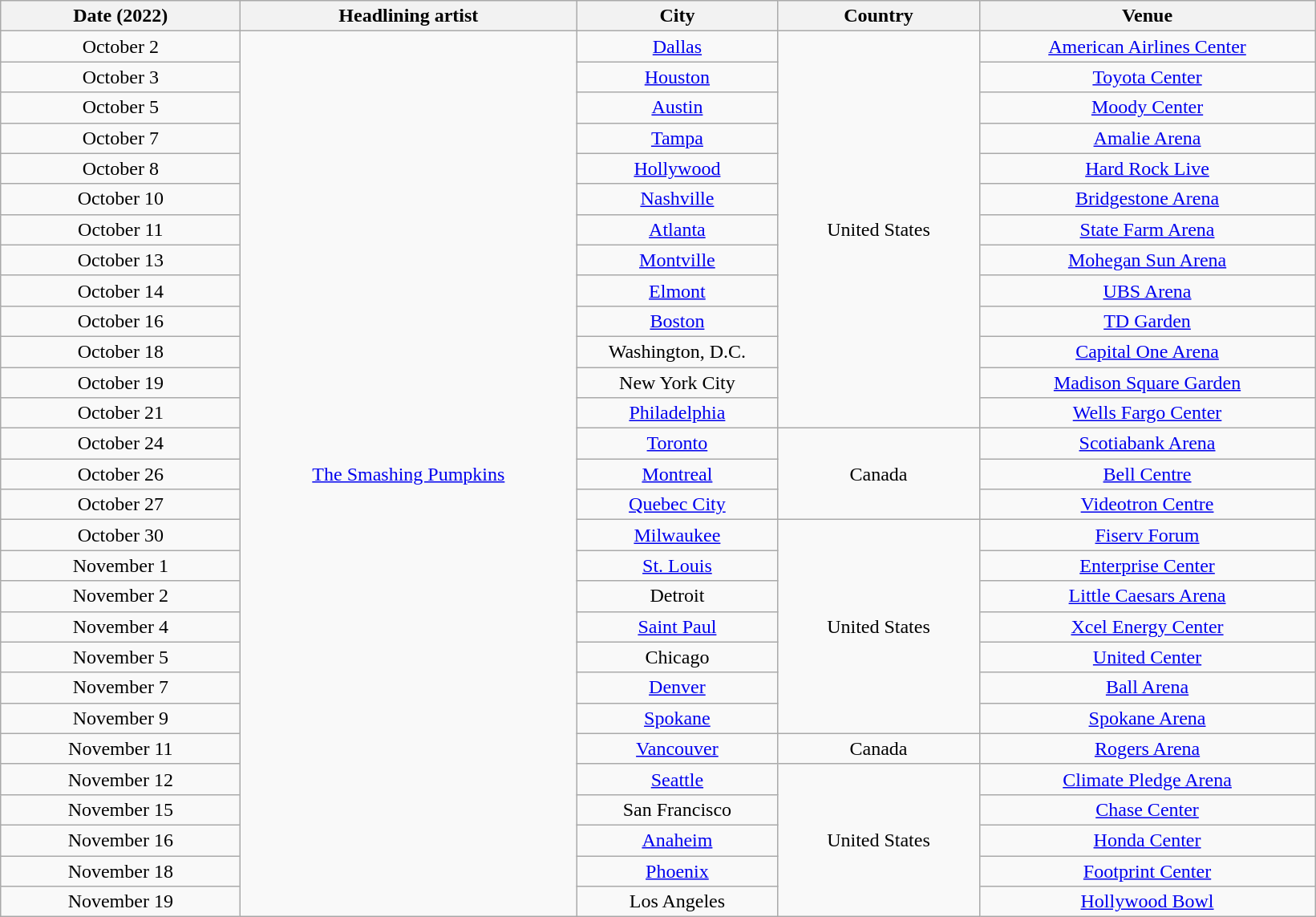<table class="wikitable plainrowheaders" style="text-align:center;">
<tr>
<th scope="col" style="width:12em;">Date (2022)</th>
<th scope="col" style="width:17em;">Headlining artist</th>
<th scope="col" style="width:10em;">City</th>
<th scope="col" style="width:10em;">Country</th>
<th scope="col" style="width:17em;">Venue</th>
</tr>
<tr>
<td>October 2</td>
<td rowspan="29"><a href='#'>The Smashing Pumpkins</a></td>
<td><a href='#'>Dallas</a></td>
<td rowspan="13">United States</td>
<td><a href='#'>American Airlines Center</a></td>
</tr>
<tr>
<td>October 3</td>
<td><a href='#'>Houston</a></td>
<td><a href='#'>Toyota Center</a></td>
</tr>
<tr>
<td>October 5</td>
<td><a href='#'>Austin</a></td>
<td><a href='#'>Moody Center</a></td>
</tr>
<tr>
<td>October 7</td>
<td><a href='#'>Tampa</a></td>
<td><a href='#'>Amalie Arena</a></td>
</tr>
<tr>
<td>October 8</td>
<td><a href='#'>Hollywood</a></td>
<td><a href='#'>Hard Rock Live</a></td>
</tr>
<tr>
<td>October 10</td>
<td><a href='#'>Nashville</a></td>
<td><a href='#'>Bridgestone Arena</a></td>
</tr>
<tr>
<td>October 11</td>
<td><a href='#'>Atlanta</a></td>
<td><a href='#'>State Farm Arena</a></td>
</tr>
<tr>
<td>October 13</td>
<td><a href='#'>Montville</a></td>
<td><a href='#'>Mohegan Sun Arena</a></td>
</tr>
<tr>
<td>October 14</td>
<td><a href='#'>Elmont</a></td>
<td><a href='#'>UBS Arena</a></td>
</tr>
<tr>
<td>October 16</td>
<td><a href='#'>Boston</a></td>
<td><a href='#'>TD Garden</a></td>
</tr>
<tr>
<td>October 18</td>
<td>Washington, D.C.</td>
<td><a href='#'>Capital One Arena</a></td>
</tr>
<tr>
<td>October 19</td>
<td>New York City</td>
<td><a href='#'>Madison Square Garden</a></td>
</tr>
<tr>
<td>October 21</td>
<td><a href='#'>Philadelphia</a></td>
<td><a href='#'>Wells Fargo Center</a></td>
</tr>
<tr>
<td>October 24</td>
<td><a href='#'>Toronto</a></td>
<td rowspan="3">Canada</td>
<td><a href='#'>Scotiabank Arena</a></td>
</tr>
<tr>
<td>October 26</td>
<td><a href='#'>Montreal</a></td>
<td><a href='#'>Bell Centre</a></td>
</tr>
<tr>
<td>October 27</td>
<td><a href='#'>Quebec City</a></td>
<td><a href='#'>Videotron Centre</a></td>
</tr>
<tr>
<td>October 30</td>
<td><a href='#'>Milwaukee</a></td>
<td rowspan="7">United States</td>
<td><a href='#'>Fiserv Forum</a></td>
</tr>
<tr>
<td>November 1</td>
<td><a href='#'>St. Louis</a></td>
<td><a href='#'>Enterprise Center</a></td>
</tr>
<tr>
<td>November 2</td>
<td>Detroit</td>
<td><a href='#'>Little Caesars Arena</a></td>
</tr>
<tr>
<td>November 4</td>
<td><a href='#'>Saint Paul</a></td>
<td><a href='#'>Xcel Energy Center</a></td>
</tr>
<tr>
<td>November 5</td>
<td>Chicago</td>
<td><a href='#'>United Center</a></td>
</tr>
<tr>
<td>November 7</td>
<td><a href='#'>Denver</a></td>
<td><a href='#'>Ball Arena</a></td>
</tr>
<tr>
<td>November 9</td>
<td><a href='#'>Spokane</a></td>
<td><a href='#'>Spokane Arena</a></td>
</tr>
<tr>
<td>November 11</td>
<td><a href='#'>Vancouver</a></td>
<td>Canada</td>
<td><a href='#'>Rogers Arena</a></td>
</tr>
<tr>
<td>November 12</td>
<td><a href='#'>Seattle</a></td>
<td rowspan="5">United States</td>
<td><a href='#'>Climate Pledge Arena</a></td>
</tr>
<tr>
<td>November 15</td>
<td>San Francisco</td>
<td><a href='#'>Chase Center</a></td>
</tr>
<tr>
<td>November 16</td>
<td><a href='#'>Anaheim</a></td>
<td><a href='#'>Honda Center</a></td>
</tr>
<tr>
<td>November 18</td>
<td><a href='#'>Phoenix</a></td>
<td><a href='#'>Footprint Center</a></td>
</tr>
<tr>
<td>November 19</td>
<td>Los Angeles</td>
<td><a href='#'>Hollywood Bowl</a></td>
</tr>
</table>
